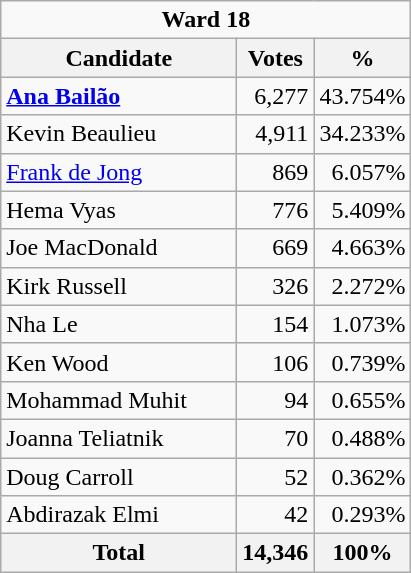<table class="wikitable">
<tr>
<td Colspan="3" align="center"><strong>Ward 18</strong></td>
</tr>
<tr>
<th bgcolor="#DDDDFF" width="150px">Candidate</th>
<th bgcolor="#DDDDFF">Votes</th>
<th bgcolor="#DDDDFF">%</th>
</tr>
<tr>
<td><strong><a href='#'>Ana Bailão</a></strong></td>
<td align=right>6,277</td>
<td align=right>43.754%</td>
</tr>
<tr>
<td>Kevin Beaulieu</td>
<td align=right>4,911</td>
<td align=right>34.233%</td>
</tr>
<tr>
<td><a href='#'>Frank de Jong</a></td>
<td align=right>869</td>
<td align=right>6.057%</td>
</tr>
<tr>
<td>Hema Vyas</td>
<td align=right>776</td>
<td align=right>5.409%</td>
</tr>
<tr>
<td>Joe MacDonald</td>
<td align=right>669</td>
<td align=right>4.663%</td>
</tr>
<tr>
<td>Kirk Russell</td>
<td align=right>326</td>
<td align=right>2.272%</td>
</tr>
<tr>
<td>Nha Le</td>
<td align=right>154</td>
<td align=right>1.073%</td>
</tr>
<tr>
<td>Ken Wood</td>
<td align=right>106</td>
<td align=right>0.739%</td>
</tr>
<tr>
<td>Mohammad Muhit</td>
<td align=right>94</td>
<td align=right>0.655%</td>
</tr>
<tr>
<td>Joanna Teliatnik</td>
<td align=right>70</td>
<td align=right>0.488%</td>
</tr>
<tr>
<td>Doug Carroll</td>
<td align=right>52</td>
<td align=right>0.362%</td>
</tr>
<tr>
<td>Abdirazak Elmi</td>
<td align=right>42</td>
<td align=right>0.293%</td>
</tr>
<tr>
<th>Total</th>
<th align=right>14,346</th>
<th align=right>100%</th>
</tr>
</table>
